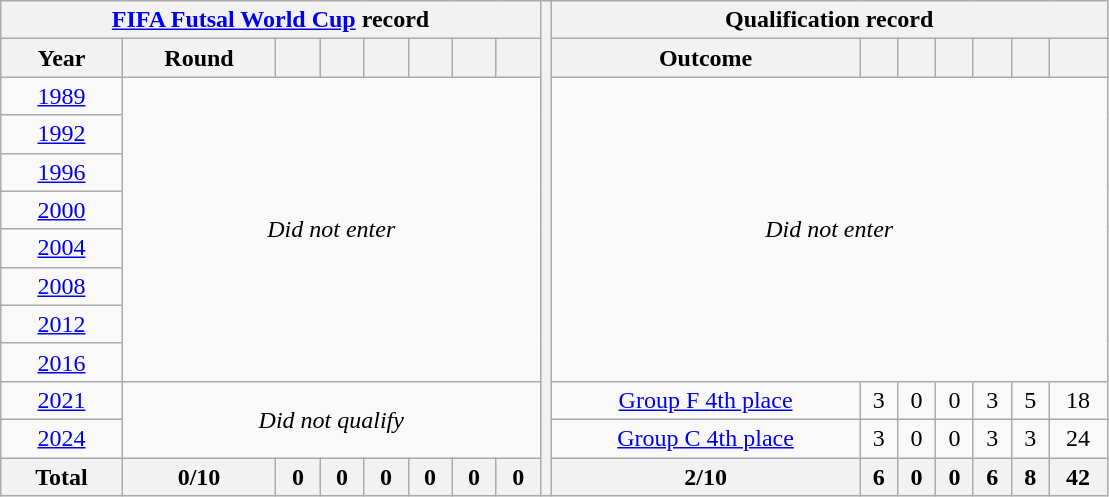<table class="wikitable" style="text-align: center;">
<tr>
<th colspan=8><a href='#'>FIFA Futsal World Cup</a> record</th>
<th width=1% rowspan=13></th>
<th colspan=7>Qualification record</th>
</tr>
<tr>
<th>Year</th>
<th>Round</th>
<th></th>
<th></th>
<th></th>
<th></th>
<th></th>
<th></th>
<th>Outcome</th>
<th></th>
<th></th>
<th></th>
<th></th>
<th></th>
<th></th>
</tr>
<tr>
<td> <a href='#'>1989</a></td>
<td colspan=7 rowspan=8><em>Did not enter</em></td>
<td colspan=7 rowspan=8><em>Did not enter</em></td>
</tr>
<tr>
<td> <a href='#'>1992</a></td>
</tr>
<tr>
<td> <a href='#'>1996</a></td>
</tr>
<tr>
<td> <a href='#'>2000</a></td>
</tr>
<tr>
<td> <a href='#'>2004</a></td>
</tr>
<tr>
<td> <a href='#'>2008</a></td>
</tr>
<tr>
<td> <a href='#'>2012</a></td>
</tr>
<tr>
<td> <a href='#'>2016</a></td>
</tr>
<tr>
<td> <a href='#'>2021</a></td>
<td colspan=7 rowspan=2><em>Did not qualify</em></td>
<td><a href='#'>Group F 4th place</a></td>
<td>3</td>
<td>0</td>
<td>0</td>
<td>3</td>
<td>5</td>
<td>18</td>
</tr>
<tr>
<td> <a href='#'>2024</a></td>
<td><a href='#'>Group C 4th place</a></td>
<td>3</td>
<td>0</td>
<td>0</td>
<td>3</td>
<td>3</td>
<td>24</td>
</tr>
<tr>
<th><strong>Total</strong></th>
<th>0/10</th>
<th>0</th>
<th>0</th>
<th>0</th>
<th>0</th>
<th>0</th>
<th>0</th>
<th>2/10</th>
<th>6</th>
<th>0</th>
<th>0</th>
<th>6</th>
<th>8</th>
<th>42</th>
</tr>
</table>
